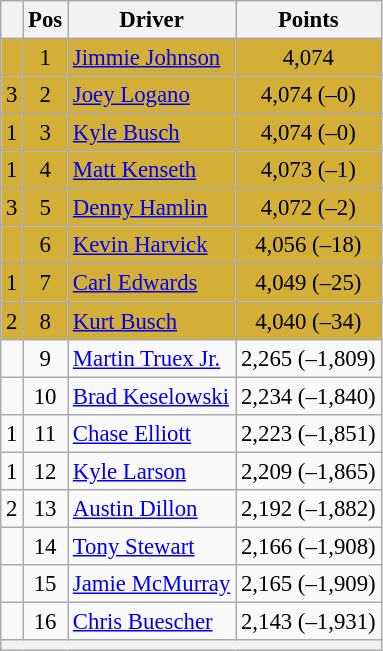<table class="wikitable" style="font-size: 95%;">
<tr>
<th></th>
<th>Pos</th>
<th>Driver</th>
<th>Points</th>
</tr>
<tr style="background:#D4AF37;">
<td align="left"></td>
<td style="text-align:center;">1</td>
<td><a href='#'>Jimmie Johnson</a></td>
<td style="text-align:center;">4,074</td>
</tr>
<tr style="background:#D4AF37;">
<td align="left"> 3</td>
<td style="text-align:center;">2</td>
<td><a href='#'>Joey Logano</a></td>
<td style="text-align:center;">4,074 (–0)</td>
</tr>
<tr style="background:#D4AF37;">
<td align="left"> 1</td>
<td style="text-align:center;">3</td>
<td><a href='#'>Kyle Busch</a></td>
<td style="text-align:center;">4,074 (–0)</td>
</tr>
<tr style="background:#D4AF37;">
<td align="left"> 1</td>
<td style="text-align:center;">4</td>
<td><a href='#'>Matt Kenseth</a></td>
<td style="text-align:center;">4,073 (–1)</td>
</tr>
<tr style="background:#D4AF37;">
<td align="left"> 3</td>
<td style="text-align:center;">5</td>
<td><a href='#'>Denny Hamlin</a></td>
<td style="text-align:center;">4,072 (–2)</td>
</tr>
<tr style="background:#D4AF37;">
<td align="left"></td>
<td style="text-align:center;">6</td>
<td><a href='#'>Kevin Harvick</a></td>
<td style="text-align:center;">4,056 (–18)</td>
</tr>
<tr style="background:#D4AF37;">
<td align="left"> 1</td>
<td style="text-align:center;">7</td>
<td><a href='#'>Carl Edwards</a></td>
<td style="text-align:center;">4,049 (–25)</td>
</tr>
<tr style="background:#D4AF37;">
<td align="left"> 2</td>
<td style="text-align:center;">8</td>
<td><a href='#'>Kurt Busch</a></td>
<td style="text-align:center;">4,040 (–34)</td>
</tr>
<tr>
<td align="left"></td>
<td style="text-align:center;">9</td>
<td><a href='#'>Martin Truex Jr.</a></td>
<td style="text-align:center;">2,265 (–1,809)</td>
</tr>
<tr>
<td align="left"></td>
<td style="text-align:center;">10</td>
<td><a href='#'>Brad Keselowski</a></td>
<td style="text-align:center;">2,234 (–1,840)</td>
</tr>
<tr>
<td align="left"> 1</td>
<td style="text-align:center;">11</td>
<td><a href='#'>Chase Elliott</a></td>
<td style="text-align:center;">2,223 (–1,851)</td>
</tr>
<tr>
<td align="left"> 1</td>
<td style="text-align:center;">12</td>
<td><a href='#'>Kyle Larson</a></td>
<td style="text-align:center;">2,209 (–1,865)</td>
</tr>
<tr>
<td align="left"> 2</td>
<td style="text-align:center;">13</td>
<td><a href='#'>Austin Dillon</a></td>
<td style="text-align:center;">2,192 (–1,882)</td>
</tr>
<tr>
<td align="left"></td>
<td style="text-align:center;">14</td>
<td><a href='#'>Tony Stewart</a></td>
<td style="text-align:center;">2,166 (–1,908)</td>
</tr>
<tr>
<td align="left"></td>
<td style="text-align:center;">15</td>
<td><a href='#'>Jamie McMurray</a></td>
<td style="text-align:center;">2,165 (–1,909)</td>
</tr>
<tr>
<td align="left"></td>
<td style="text-align:center;">16</td>
<td><a href='#'>Chris Buescher</a></td>
<td style="text-align:center;">2,143 (–1,931)</td>
</tr>
<tr class="sortbottom">
<th colspan="9"></th>
</tr>
</table>
